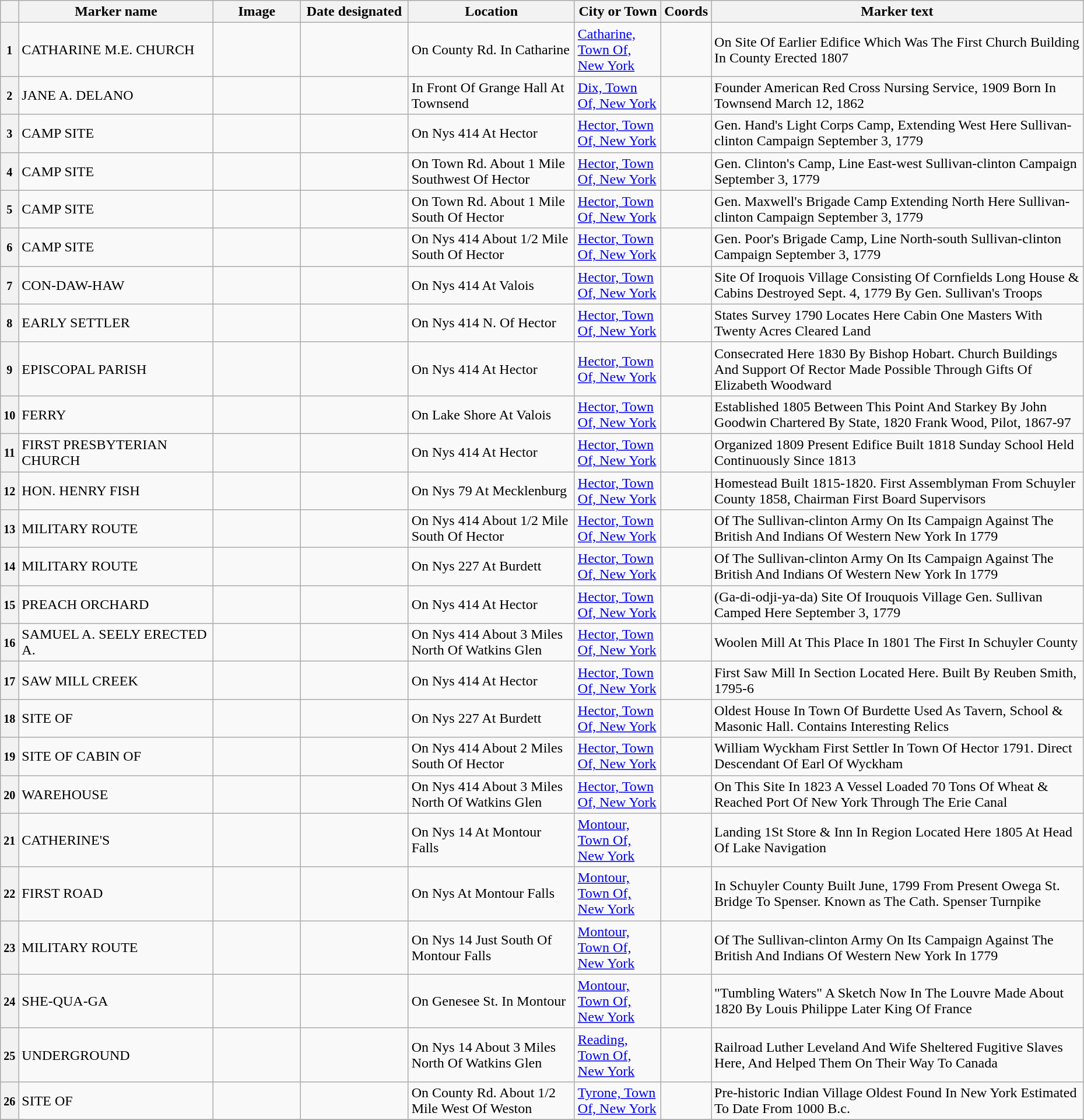<table class="wikitable sortable" style="width:98%">
<tr>
<th></th>
<th width = 18% ><strong>Marker name</strong></th>
<th width = 8% class="unsortable" ><strong>Image</strong></th>
<th width = 10% ><strong>Date designated</strong></th>
<th><strong>Location</strong></th>
<th width = 8% ><strong>City or Town</strong></th>
<th><strong>Coords</strong></th>
<th class="unsortable" ><strong>Marker text</strong></th>
</tr>
<tr ->
<th><small>1</small></th>
<td>CATHARINE M.E. CHURCH</td>
<td></td>
<td></td>
<td>On County Rd. In Catharine</td>
<td><a href='#'>Catharine, Town Of, New York</a></td>
<td></td>
<td>On Site Of Earlier Edifice Which Was The First Church Building In County Erected 1807</td>
</tr>
<tr ->
<th><small>2</small></th>
<td>JANE A. DELANO</td>
<td></td>
<td></td>
<td>In Front Of Grange Hall At Townsend</td>
<td><a href='#'>Dix, Town Of, New York</a></td>
<td></td>
<td>Founder American Red Cross Nursing Service, 1909 Born In Townsend March 12, 1862</td>
</tr>
<tr ->
<th><small>3</small></th>
<td>CAMP SITE</td>
<td></td>
<td></td>
<td>On Nys 414 At Hector</td>
<td><a href='#'>Hector, Town Of, New York</a></td>
<td></td>
<td>Gen. Hand's Light Corps Camp, Extending West Here Sullivan-clinton Campaign September 3, 1779</td>
</tr>
<tr ->
<th><small>4</small></th>
<td>CAMP SITE</td>
<td></td>
<td></td>
<td>On Town Rd. About 1 Mile Southwest Of Hector</td>
<td><a href='#'>Hector, Town Of, New York</a></td>
<td></td>
<td>Gen. Clinton's Camp, Line East-west Sullivan-clinton Campaign September 3, 1779</td>
</tr>
<tr ->
<th><small>5</small></th>
<td>CAMP SITE</td>
<td></td>
<td></td>
<td>On Town Rd. About 1 Mile South Of Hector</td>
<td><a href='#'>Hector, Town Of, New York</a></td>
<td></td>
<td>Gen. Maxwell's Brigade Camp Extending North Here Sullivan-clinton Campaign September 3, 1779</td>
</tr>
<tr ->
<th><small>6</small></th>
<td>CAMP SITE</td>
<td></td>
<td></td>
<td>On Nys 414 About 1/2 Mile South Of Hector</td>
<td><a href='#'>Hector, Town Of, New York</a></td>
<td></td>
<td>Gen. Poor's Brigade Camp, Line North-south Sullivan-clinton Campaign September 3, 1779</td>
</tr>
<tr ->
<th><small>7</small></th>
<td>CON-DAW-HAW</td>
<td></td>
<td></td>
<td>On Nys 414 At Valois</td>
<td><a href='#'>Hector, Town Of, New York</a></td>
<td></td>
<td>Site Of Iroquois Village Consisting Of Cornfields Long House & Cabins Destroyed Sept. 4, 1779 By Gen. Sullivan's Troops</td>
</tr>
<tr ->
<th><small>8</small></th>
<td>EARLY SETTLER</td>
<td></td>
<td></td>
<td>On Nys 414 N. Of Hector</td>
<td><a href='#'>Hector, Town Of, New York</a></td>
<td></td>
<td>States Survey 1790 Locates Here Cabin One Masters With Twenty Acres Cleared Land</td>
</tr>
<tr ->
<th><small>9</small></th>
<td>EPISCOPAL PARISH</td>
<td></td>
<td></td>
<td>On Nys 414 At Hector</td>
<td><a href='#'>Hector, Town Of, New York</a></td>
<td></td>
<td>Consecrated Here 1830 By Bishop Hobart. Church Buildings And Support Of Rector Made Possible Through Gifts Of Elizabeth Woodward</td>
</tr>
<tr ->
<th><small>10</small></th>
<td>FERRY</td>
<td></td>
<td></td>
<td>On Lake Shore At Valois</td>
<td><a href='#'>Hector, Town Of, New York</a></td>
<td></td>
<td>Established 1805 Between This Point And Starkey By John Goodwin Chartered By State, 1820 Frank Wood, Pilot, 1867-97</td>
</tr>
<tr ->
<th><small>11</small></th>
<td>FIRST PRESBYTERIAN CHURCH</td>
<td></td>
<td></td>
<td>On Nys 414 At Hector</td>
<td><a href='#'>Hector, Town Of, New York</a></td>
<td></td>
<td>Organized 1809 Present Edifice Built 1818 Sunday School Held Continuously Since 1813</td>
</tr>
<tr ->
<th><small>12</small></th>
<td>HON. HENRY FISH</td>
<td></td>
<td></td>
<td>On Nys 79 At Mecklenburg</td>
<td><a href='#'>Hector, Town Of, New York</a></td>
<td></td>
<td>Homestead Built 1815-1820. First Assemblyman From Schuyler County 1858, Chairman First Board Supervisors</td>
</tr>
<tr ->
<th><small>13</small></th>
<td>MILITARY ROUTE</td>
<td></td>
<td></td>
<td>On Nys 414 About 1/2 Mile South Of Hector</td>
<td><a href='#'>Hector, Town Of, New York</a></td>
<td></td>
<td>Of The Sullivan-clinton Army On Its Campaign Against The British And Indians Of Western New York In 1779</td>
</tr>
<tr ->
<th><small>14</small></th>
<td>MILITARY ROUTE</td>
<td></td>
<td></td>
<td>On Nys 227 At Burdett</td>
<td><a href='#'>Hector, Town Of, New York</a></td>
<td></td>
<td>Of The Sullivan-clinton Army On Its Campaign Against The British And Indians Of Western New York In 1779</td>
</tr>
<tr ->
<th><small>15</small></th>
<td>PREACH ORCHARD</td>
<td></td>
<td></td>
<td>On Nys 414 At Hector</td>
<td><a href='#'>Hector, Town Of, New York</a></td>
<td></td>
<td>(Ga-di-odji-ya-da) Site Of Irouquois Village Gen. Sullivan Camped Here September 3, 1779</td>
</tr>
<tr ->
<th><small>16</small></th>
<td>SAMUEL A. SEELY ERECTED A.</td>
<td></td>
<td></td>
<td>On Nys 414 About 3 Miles North Of Watkins Glen</td>
<td><a href='#'>Hector, Town Of, New York</a></td>
<td></td>
<td>Woolen Mill At This Place In 1801 The First In Schuyler County</td>
</tr>
<tr ->
<th><small>17</small></th>
<td>SAW MILL CREEK</td>
<td></td>
<td></td>
<td>On Nys 414 At Hector</td>
<td><a href='#'>Hector, Town Of, New York</a></td>
<td></td>
<td>First Saw Mill In Section Located Here. Built By Reuben Smith, 1795-6</td>
</tr>
<tr ->
<th><small>18</small></th>
<td>SITE OF</td>
<td></td>
<td></td>
<td>On Nys 227 At Burdett</td>
<td><a href='#'>Hector, Town Of, New York</a></td>
<td></td>
<td>Oldest House In Town Of Burdette Used As Tavern, School & Masonic Hall. Contains Interesting Relics</td>
</tr>
<tr ->
<th><small>19</small></th>
<td>SITE OF CABIN OF</td>
<td></td>
<td></td>
<td>On Nys 414 About 2 Miles South Of Hector</td>
<td><a href='#'>Hector, Town Of, New York</a></td>
<td></td>
<td>William Wyckham First Settler In Town Of Hector 1791. Direct Descendant Of Earl Of Wyckham</td>
</tr>
<tr ->
<th><small>20</small></th>
<td>WAREHOUSE</td>
<td></td>
<td></td>
<td>On Nys 414 About 3 Miles North Of Watkins Glen</td>
<td><a href='#'>Hector, Town Of, New York</a></td>
<td></td>
<td>On This Site In 1823 A Vessel Loaded 70 Tons Of Wheat & Reached Port Of New York Through The Erie Canal</td>
</tr>
<tr ->
<th><small>21</small></th>
<td>CATHERINE'S</td>
<td></td>
<td></td>
<td>On Nys 14 At Montour Falls</td>
<td><a href='#'>Montour, Town Of, New York</a></td>
<td></td>
<td>Landing 1St Store & Inn In Region Located Here 1805 At Head Of Lake Navigation</td>
</tr>
<tr ->
<th><small>22</small></th>
<td>FIRST ROAD</td>
<td></td>
<td></td>
<td>On Nys At Montour Falls</td>
<td><a href='#'>Montour, Town Of, New York</a></td>
<td></td>
<td>In Schuyler County Built June, 1799 From Present Owega St. Bridge To Spenser. Known as The Cath. Spenser Turnpike</td>
</tr>
<tr ->
<th><small>23</small></th>
<td>MILITARY ROUTE</td>
<td></td>
<td></td>
<td>On Nys 14 Just South Of Montour Falls</td>
<td><a href='#'>Montour, Town Of, New York</a></td>
<td></td>
<td>Of The Sullivan-clinton Army On Its Campaign Against The British And Indians Of Western New York In 1779</td>
</tr>
<tr ->
<th><small>24</small></th>
<td>SHE-QUA-GA</td>
<td></td>
<td></td>
<td>On Genesee St. In Montour</td>
<td><a href='#'>Montour, Town Of, New York</a></td>
<td></td>
<td>"Tumbling Waters" A Sketch Now In The Louvre Made About 1820 By Louis Philippe Later King Of France</td>
</tr>
<tr ->
<th><small>25</small></th>
<td>UNDERGROUND</td>
<td></td>
<td></td>
<td>On Nys 14 About 3 Miles North Of Watkins Glen</td>
<td><a href='#'>Reading, Town Of, New York</a></td>
<td></td>
<td>Railroad Luther Leveland And Wife Sheltered Fugitive Slaves Here, And Helped Them On Their Way To Canada</td>
</tr>
<tr ->
<th><small>26</small></th>
<td>SITE OF</td>
<td></td>
<td></td>
<td>On County Rd. About 1/2 Mile West Of Weston</td>
<td><a href='#'>Tyrone, Town Of, New York</a></td>
<td></td>
<td>Pre-historic Indian Village Oldest Found In New York Estimated To Date From 1000 B.c.</td>
</tr>
<tr ->
</tr>
</table>
